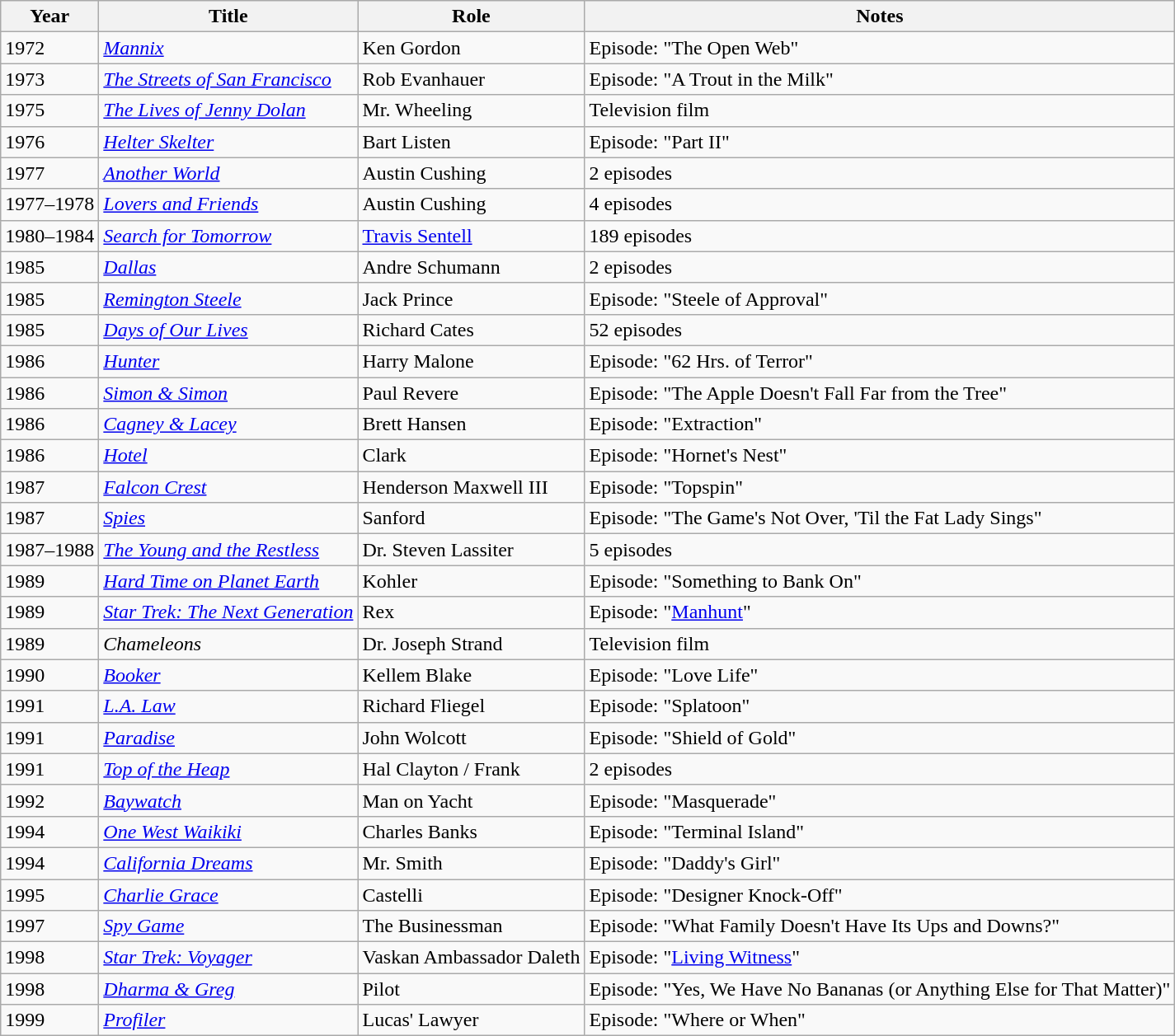<table class="wikitable sortable">
<tr>
<th>Year</th>
<th>Title</th>
<th>Role</th>
<th>Notes</th>
</tr>
<tr>
<td>1972</td>
<td><em><a href='#'>Mannix</a></em></td>
<td>Ken Gordon</td>
<td>Episode: "The Open Web"</td>
</tr>
<tr>
<td>1973</td>
<td><em><a href='#'>The Streets of San Francisco</a></em></td>
<td>Rob Evanhauer</td>
<td>Episode: "A Trout in the Milk"</td>
</tr>
<tr>
<td>1975</td>
<td><em><a href='#'>The Lives of Jenny Dolan</a></em></td>
<td>Mr. Wheeling</td>
<td>Television film</td>
</tr>
<tr>
<td>1976</td>
<td><a href='#'><em>Helter Skelter</em></a></td>
<td>Bart Listen</td>
<td>Episode: "Part II"</td>
</tr>
<tr>
<td>1977</td>
<td><a href='#'><em>Another World</em></a></td>
<td>Austin Cushing</td>
<td>2 episodes</td>
</tr>
<tr>
<td>1977–1978</td>
<td><em><a href='#'>Lovers and Friends</a></em></td>
<td>Austin Cushing</td>
<td>4 episodes</td>
</tr>
<tr>
<td>1980–1984</td>
<td><em><a href='#'>Search for Tomorrow</a></em></td>
<td><a href='#'>Travis Sentell</a></td>
<td>189 episodes</td>
</tr>
<tr>
<td>1985</td>
<td><em><a href='#'>Dallas</a></em></td>
<td>Andre Schumann</td>
<td>2 episodes</td>
</tr>
<tr>
<td>1985</td>
<td><em><a href='#'>Remington Steele</a></em></td>
<td>Jack Prince</td>
<td>Episode: "Steele of Approval"</td>
</tr>
<tr>
<td>1985</td>
<td><em><a href='#'>Days of Our Lives</a></em></td>
<td>Richard Cates</td>
<td>52 episodes</td>
</tr>
<tr>
<td>1986</td>
<td><a href='#'><em>Hunter</em></a></td>
<td>Harry Malone</td>
<td>Episode: "62 Hrs. of Terror"</td>
</tr>
<tr>
<td>1986</td>
<td><em><a href='#'>Simon & Simon</a></em></td>
<td>Paul Revere</td>
<td>Episode: "The Apple Doesn't Fall Far from the Tree"</td>
</tr>
<tr>
<td>1986</td>
<td><em><a href='#'>Cagney & Lacey</a></em></td>
<td>Brett Hansen</td>
<td>Episode: "Extraction"</td>
</tr>
<tr>
<td>1986</td>
<td><a href='#'><em>Hotel</em></a></td>
<td>Clark</td>
<td>Episode: "Hornet's Nest"</td>
</tr>
<tr>
<td>1987</td>
<td><em><a href='#'>Falcon Crest</a></em></td>
<td>Henderson Maxwell III</td>
<td>Episode: "Topspin"</td>
</tr>
<tr>
<td>1987</td>
<td><a href='#'><em>Spies</em></a></td>
<td>Sanford</td>
<td>Episode: "The Game's Not Over, 'Til the Fat Lady Sings"</td>
</tr>
<tr>
<td>1987–1988</td>
<td><em><a href='#'>The Young and the Restless</a></em></td>
<td>Dr. Steven Lassiter</td>
<td>5 episodes</td>
</tr>
<tr>
<td>1989</td>
<td><em><a href='#'>Hard Time on Planet Earth</a></em></td>
<td>Kohler</td>
<td>Episode: "Something to Bank On"</td>
</tr>
<tr>
<td>1989</td>
<td><em><a href='#'>Star Trek: The Next Generation</a></em></td>
<td>Rex</td>
<td>Episode: "<a href='#'>Manhunt</a>"</td>
</tr>
<tr>
<td>1989</td>
<td><em>Chameleons</em></td>
<td>Dr. Joseph Strand</td>
<td>Television film</td>
</tr>
<tr>
<td>1990</td>
<td><a href='#'><em>Booker</em></a></td>
<td>Kellem Blake</td>
<td>Episode: "Love Life"</td>
</tr>
<tr>
<td>1991</td>
<td><em><a href='#'>L.A. Law</a></em></td>
<td>Richard Fliegel</td>
<td>Episode: "Splatoon"</td>
</tr>
<tr>
<td>1991</td>
<td><a href='#'><em>Paradise</em></a></td>
<td>John Wolcott</td>
<td>Episode: "Shield of Gold"</td>
</tr>
<tr>
<td>1991</td>
<td><em><a href='#'>Top of the Heap</a></em></td>
<td>Hal Clayton / Frank</td>
<td>2 episodes</td>
</tr>
<tr>
<td>1992</td>
<td><em><a href='#'>Baywatch</a></em></td>
<td>Man on Yacht</td>
<td>Episode: "Masquerade"</td>
</tr>
<tr>
<td>1994</td>
<td><em><a href='#'>One West Waikiki</a></em></td>
<td>Charles Banks</td>
<td>Episode: "Terminal Island"</td>
</tr>
<tr>
<td>1994</td>
<td><em><a href='#'>California Dreams</a></em></td>
<td>Mr. Smith</td>
<td>Episode: "Daddy's Girl"</td>
</tr>
<tr>
<td>1995</td>
<td><a href='#'><em>Charlie Grace</em></a></td>
<td>Castelli</td>
<td>Episode: "Designer Knock-Off"</td>
</tr>
<tr>
<td>1997</td>
<td><a href='#'><em>Spy Game</em></a></td>
<td>The Businessman</td>
<td>Episode: "What Family Doesn't Have Its Ups and Downs?"</td>
</tr>
<tr>
<td>1998</td>
<td><em><a href='#'>Star Trek: Voyager</a></em></td>
<td>Vaskan Ambassador Daleth</td>
<td>Episode: "<a href='#'>Living Witness</a>"</td>
</tr>
<tr>
<td>1998</td>
<td><em><a href='#'>Dharma & Greg</a></em></td>
<td>Pilot</td>
<td>Episode: "Yes, We Have No Bananas (or Anything Else for That Matter)"</td>
</tr>
<tr>
<td>1999</td>
<td><a href='#'><em>Profiler</em></a></td>
<td>Lucas' Lawyer</td>
<td>Episode: "Where or When"</td>
</tr>
</table>
